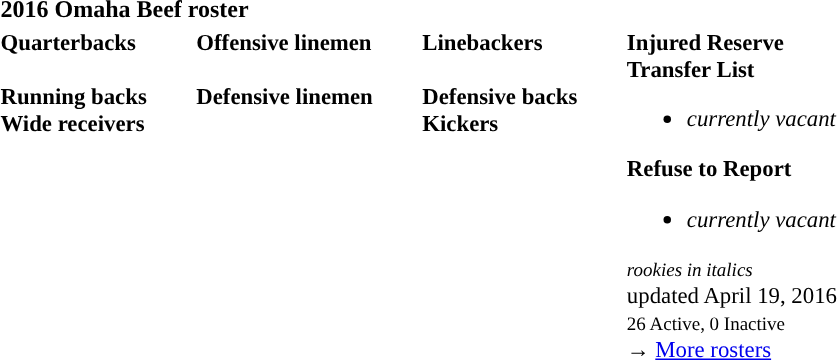<table class="toccolours" style="text-align: left;">
<tr>
<th colspan=7><strong>2016 Omaha Beef roster</strong></th>
</tr>
<tr>
<td style="font-size: 95%;vertical-align:top;"><strong>Quarterbacks</strong><br>
<br><strong>Running backs</strong>
<br><strong>Wide receivers</strong>




</td>
<td style="width: 25px;"></td>
<td style="font-size: 95%;vertical-align:top;"><strong>Offensive linemen</strong><br>


<br><strong>Defensive linemen</strong>


</td>
<td style="width: 25px;"></td>
<td style="font-size: 95%;vertical-align:top;"><strong>Linebackers</strong><br><br><strong>Defensive backs</strong>





<br><strong>Kickers</strong>
</td>
<td style="width: 25px;"></td>
<td style="font-size: 95%;vertical-align:top;"><strong>Injured Reserve</strong><br><strong>Transfer List</strong><ul><li><em>currently vacant</em></li></ul><strong>Refuse to Report</strong><ul><li><em>currently vacant</em></li></ul><small><em>rookies in italics</em></small><br>
 updated April 19, 2016<br>
<small>26 Active, 0 Inactive</small><br>→ <a href='#'>More rosters</a></td>
</tr>
<tr>
</tr>
</table>
